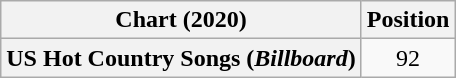<table class="wikitable plainrowheaders" style="text-align:center">
<tr>
<th scope="col">Chart (2020)</th>
<th scope="col">Position</th>
</tr>
<tr>
<th scope="row">US Hot Country Songs (<em>Billboard</em>)</th>
<td>92</td>
</tr>
</table>
